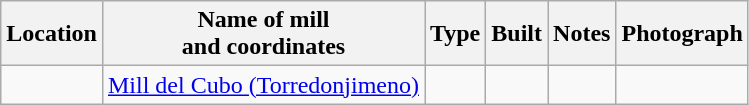<table class="wikitable">
<tr>
<th>Location</th>
<th>Name of mill<br>and coordinates</th>
<th>Type</th>
<th>Built</th>
<th>Notes</th>
<th>Photograph</th>
</tr>
<tr>
<td></td>
<td><a href='#'>Mill del Cubo (Torredonjimeno)</a></td>
<td></td>
<td></td>
<td></td>
<td></td>
</tr>
</table>
